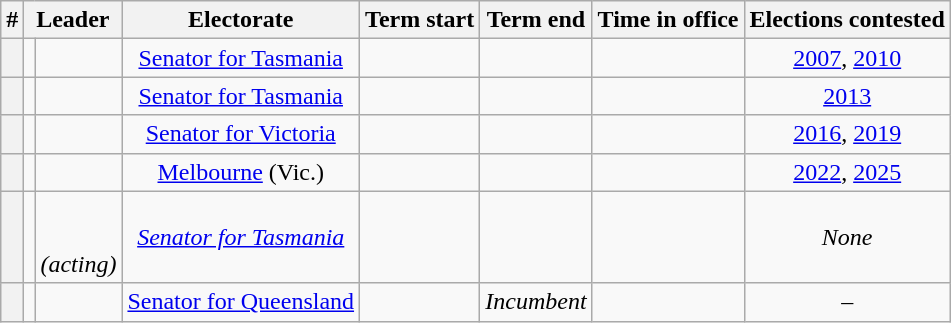<table class="wikitable sortable">
<tr>
<th>#</th>
<th colspan=2>Leader<br></th>
<th>Electorate</th>
<th>Term start</th>
<th>Term end</th>
<th>Time in office</th>
<th>Elections contested</th>
</tr>
<tr align=center>
<th style=background:></th>
<td></td>
<td><br></td>
<td><a href='#'>Senator for Tasmania</a></td>
<td></td>
<td></td>
<td></td>
<td><a href='#'>2007</a>, <a href='#'>2010</a></td>
</tr>
<tr align=center>
<th style=background:></th>
<td></td>
<td><br></td>
<td><a href='#'>Senator for Tasmania</a></td>
<td></td>
<td></td>
<td></td>
<td><a href='#'>2013</a></td>
</tr>
<tr align=center>
<th style=background:></th>
<td></td>
<td><br></td>
<td><a href='#'>Senator for Victoria</a></td>
<td></td>
<td></td>
<td></td>
<td><a href='#'>2016</a>, <a href='#'>2019</a></td>
</tr>
<tr align=center>
<th style=background:></th>
<td></td>
<td><br></td>
<td><a href='#'>Melbourne</a> (Vic.)</td>
<td></td>
<td></td>
<td></td>
<td><a href='#'>2022</a>, <a href='#'>2025</a></td>
</tr>
<tr align=center>
<th style=background:></th>
<td></td>
<td><em><br><br>(acting)</em></td>
<td><em><a href='#'>Senator for Tasmania</a></em></td>
<td><em></em></td>
<td><em></em></td>
<td><em></em></td>
<td><em>None</em></td>
</tr>
<tr align=center>
<th style=background:></th>
<td></td>
<td><br></td>
<td><a href='#'>Senator for Queensland</a></td>
<td></td>
<td><em>Incumbent</em></td>
<td></td>
<td>–</td>
</tr>
</table>
